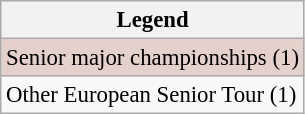<table class="wikitable" style="font-size:95%;">
<tr>
<th>Legend</th>
</tr>
<tr style="background:#e5d1cb;">
<td>Senior major championships (1)</td>
</tr>
<tr>
<td>Other European Senior Tour (1)</td>
</tr>
</table>
